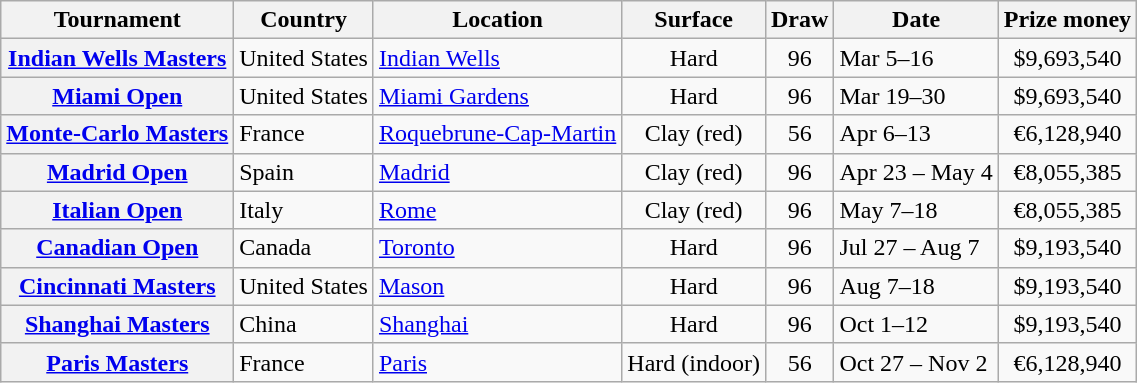<table class="wikitable plainrowheaders nowrap">
<tr>
<th scope="col">Tournament</th>
<th scope="col">Country</th>
<th scope="col">Location</th>
<th scope="col">Surface</th>
<th scope="col">Draw</th>
<th scope="col">Date</th>
<th scope="col">Prize money</th>
</tr>
<tr>
<th scope="row"><a href='#'>Indian Wells Masters</a></th>
<td>United States</td>
<td><a href='#'>Indian Wells</a></td>
<td style="text-align:center">Hard</td>
<td style="text-align:center">96</td>
<td>Mar 5–16</td>
<td style="text-align:center">$9,693,540</td>
</tr>
<tr>
<th scope="row"><a href='#'>Miami Open</a></th>
<td>United States</td>
<td><a href='#'>Miami Gardens</a></td>
<td style="text-align:center">Hard</td>
<td style="text-align:center">96</td>
<td>Mar 19–30</td>
<td style="text-align:center">$9,693,540</td>
</tr>
<tr>
<th scope="row"><a href='#'>Monte-Carlo Masters</a></th>
<td>France</td>
<td><a href='#'>Roquebrune-Cap-Martin</a></td>
<td style="text-align:center">Clay (red)</td>
<td style="text-align:center">56</td>
<td>Apr 6–13</td>
<td style="text-align:center">€6,128,940</td>
</tr>
<tr>
<th scope="row"><a href='#'>Madrid Open</a></th>
<td>Spain</td>
<td><a href='#'>Madrid</a></td>
<td style="text-align:center">Clay (red)</td>
<td style="text-align:center">96</td>
<td>Apr 23 – May 4</td>
<td style="text-align:center">€8,055,385</td>
</tr>
<tr>
<th scope="row"><a href='#'>Italian Open</a></th>
<td>Italy</td>
<td><a href='#'>Rome</a></td>
<td style="text-align:center">Clay (red)</td>
<td style="text-align:center">96</td>
<td>May 7–18</td>
<td style="text-align:center">€8,055,385</td>
</tr>
<tr>
<th scope="row"><a href='#'>Canadian Open</a></th>
<td>Canada</td>
<td><a href='#'>Toronto</a></td>
<td style="text-align:center">Hard</td>
<td style="text-align:center">96</td>
<td>Jul 27 – Aug 7</td>
<td style="text-align:center">$9,193,540</td>
</tr>
<tr>
<th scope="row"><a href='#'>Cincinnati Masters</a></th>
<td>United States</td>
<td><a href='#'>Mason</a></td>
<td style="text-align:center">Hard</td>
<td style="text-align:center">96</td>
<td>Aug 7–18</td>
<td style="text-align:center">$9,193,540</td>
</tr>
<tr>
<th scope="row"><a href='#'>Shanghai Masters</a></th>
<td>China</td>
<td><a href='#'>Shanghai</a></td>
<td style="text-align:center">Hard</td>
<td style="text-align:center">96</td>
<td>Oct 1–12</td>
<td style="text-align:center">$9,193,540</td>
</tr>
<tr>
<th scope="row"><a href='#'>Paris Masters</a></th>
<td>France</td>
<td><a href='#'>Paris</a></td>
<td style="text-align:center">Hard (indoor)</td>
<td style="text-align:center">56</td>
<td>Oct 27 – Nov 2</td>
<td style="text-align:center">€6,128,940</td>
</tr>
</table>
